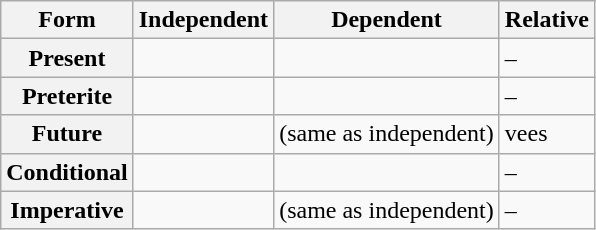<table class="wikitable">
<tr>
<th>Form</th>
<th>Independent</th>
<th>Dependent</th>
<th>Relative</th>
</tr>
<tr>
<th>Present</th>
<td></td>
<td></td>
<td>–</td>
</tr>
<tr>
<th>Preterite</th>
<td></td>
<td></td>
<td>–</td>
</tr>
<tr>
<th>Future</th>
<td></td>
<td>(same as independent)</td>
<td>vees</td>
</tr>
<tr>
<th>Conditional</th>
<td></td>
<td></td>
<td>–</td>
</tr>
<tr>
<th>Imperative</th>
<td></td>
<td>(same as independent)</td>
<td>–</td>
</tr>
</table>
